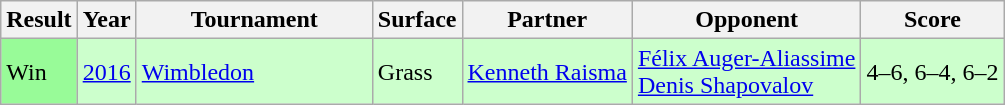<table class="sortable wikitable">
<tr>
<th>Result</th>
<th>Year</th>
<th width=150>Tournament</th>
<th>Surface</th>
<th>Partner</th>
<th>Opponent</th>
<th class="unsortable">Score</th>
</tr>
<tr style="background:#ccffcc;">
<td bgcolor=98fb98>Win</td>
<td><a href='#'>2016</a></td>
<td><a href='#'>Wimbledon</a></td>
<td>Grass</td>
<td> <a href='#'>Kenneth Raisma</a></td>
<td> <a href='#'>Félix Auger-Aliassime</a> <br>  <a href='#'>Denis Shapovalov</a></td>
<td>4–6, 6–4, 6–2</td>
</tr>
</table>
